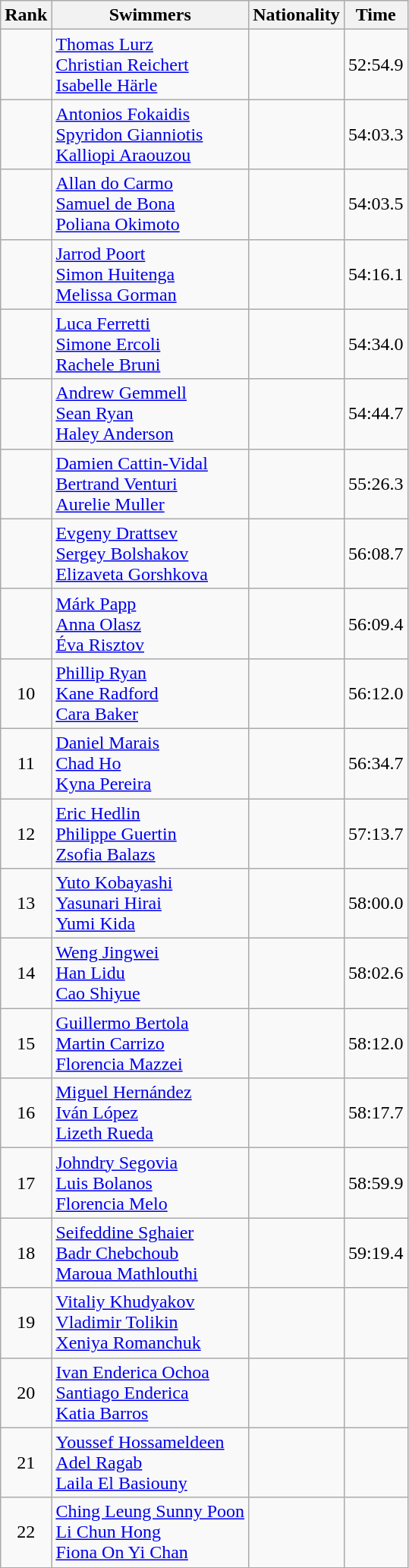<table class="wikitable sortable" style="text-align:center">
<tr>
<th>Rank</th>
<th>Swimmers</th>
<th>Nationality</th>
<th>Time</th>
</tr>
<tr>
<td></td>
<td align=left><a href='#'>Thomas Lurz</a><br><a href='#'>Christian Reichert</a><br><a href='#'>Isabelle Härle</a></td>
<td align=left></td>
<td>52:54.9</td>
</tr>
<tr>
<td></td>
<td align=left><a href='#'>Antonios Fokaidis</a><br><a href='#'>Spyridon Gianniotis</a><br><a href='#'>Kalliopi Araouzou</a></td>
<td align=left></td>
<td>54:03.3</td>
</tr>
<tr>
<td></td>
<td align=left><a href='#'>Allan do Carmo</a><br><a href='#'>Samuel de Bona</a><br><a href='#'>Poliana Okimoto</a></td>
<td align=left></td>
<td>54:03.5</td>
</tr>
<tr>
<td></td>
<td align=left><a href='#'>Jarrod Poort</a><br><a href='#'>Simon Huitenga</a><br><a href='#'>Melissa Gorman</a></td>
<td align=left></td>
<td>54:16.1</td>
</tr>
<tr>
<td></td>
<td align=left><a href='#'>Luca Ferretti</a><br><a href='#'>Simone Ercoli</a><br><a href='#'>Rachele Bruni</a></td>
<td align=left></td>
<td>54:34.0</td>
</tr>
<tr>
<td></td>
<td align=left><a href='#'>Andrew Gemmell</a><br><a href='#'>Sean Ryan</a><br><a href='#'>Haley Anderson</a></td>
<td align=left></td>
<td>54:44.7</td>
</tr>
<tr>
<td></td>
<td align=left><a href='#'>Damien Cattin-Vidal</a><br><a href='#'>Bertrand Venturi</a><br><a href='#'>Aurelie Muller</a></td>
<td align=left></td>
<td>55:26.3</td>
</tr>
<tr>
<td></td>
<td align=left><a href='#'>Evgeny Drattsev</a><br><a href='#'>Sergey Bolshakov</a><br><a href='#'>Elizaveta Gorshkova</a></td>
<td align=left></td>
<td>56:08.7</td>
</tr>
<tr>
<td></td>
<td align=left><a href='#'>Márk Papp</a><br><a href='#'>Anna Olasz</a><br><a href='#'>Éva Risztov</a></td>
<td align=left></td>
<td>56:09.4</td>
</tr>
<tr>
<td>10</td>
<td align=left><a href='#'>Phillip Ryan</a><br><a href='#'>Kane Radford</a><br><a href='#'>Cara Baker</a></td>
<td align=left></td>
<td>56:12.0</td>
</tr>
<tr>
<td>11</td>
<td align=left><a href='#'>Daniel Marais</a><br><a href='#'>Chad Ho</a><br><a href='#'>Kyna Pereira</a></td>
<td align=left></td>
<td>56:34.7</td>
</tr>
<tr>
<td>12</td>
<td align=left><a href='#'>Eric Hedlin</a><br><a href='#'>Philippe Guertin</a><br><a href='#'>Zsofia Balazs</a></td>
<td align=left></td>
<td>57:13.7</td>
</tr>
<tr>
<td>13</td>
<td align=left><a href='#'>Yuto Kobayashi</a><br><a href='#'>Yasunari Hirai</a><br><a href='#'>Yumi Kida</a></td>
<td align=left></td>
<td>58:00.0</td>
</tr>
<tr>
<td>14</td>
<td align=left><a href='#'>Weng Jingwei</a><br><a href='#'>Han Lidu</a><br><a href='#'>Cao Shiyue</a></td>
<td align=left></td>
<td>58:02.6</td>
</tr>
<tr>
<td>15</td>
<td align=left><a href='#'>Guillermo Bertola</a><br><a href='#'>Martin Carrizo</a><br><a href='#'>Florencia Mazzei</a></td>
<td align=left></td>
<td>58:12.0</td>
</tr>
<tr>
<td>16</td>
<td align=left><a href='#'>Miguel Hernández</a><br><a href='#'>Iván López</a><br><a href='#'>Lizeth Rueda</a></td>
<td align=left></td>
<td>58:17.7</td>
</tr>
<tr>
<td>17</td>
<td align=left><a href='#'>Johndry Segovia</a><br><a href='#'>Luis Bolanos</a><br><a href='#'>Florencia Melo</a></td>
<td align=left></td>
<td>58:59.9</td>
</tr>
<tr>
<td>18</td>
<td align=left><a href='#'>Seifeddine Sghaier</a><br><a href='#'>Badr Chebchoub</a><br><a href='#'>Maroua Mathlouthi</a></td>
<td align=left></td>
<td>59:19.4</td>
</tr>
<tr>
<td>19</td>
<td align=left><a href='#'>Vitaliy Khudyakov</a><br><a href='#'>Vladimir Tolikin</a><br><a href='#'>Xeniya Romanchuk</a></td>
<td align=left></td>
<td></td>
</tr>
<tr>
<td>20</td>
<td align=left><a href='#'>Ivan Enderica Ochoa</a><br><a href='#'>Santiago Enderica</a><br><a href='#'>Katia Barros</a></td>
<td align=left></td>
<td></td>
</tr>
<tr>
<td>21</td>
<td align=left><a href='#'>Youssef Hossameldeen</a><br><a href='#'>Adel Ragab</a><br><a href='#'>Laila El Basiouny</a></td>
<td align=left></td>
<td></td>
</tr>
<tr>
<td>22</td>
<td align=left><a href='#'>Ching Leung Sunny Poon</a><br><a href='#'>Li Chun Hong</a><br><a href='#'>Fiona On Yi Chan</a></td>
<td align=left></td>
<td></td>
</tr>
</table>
